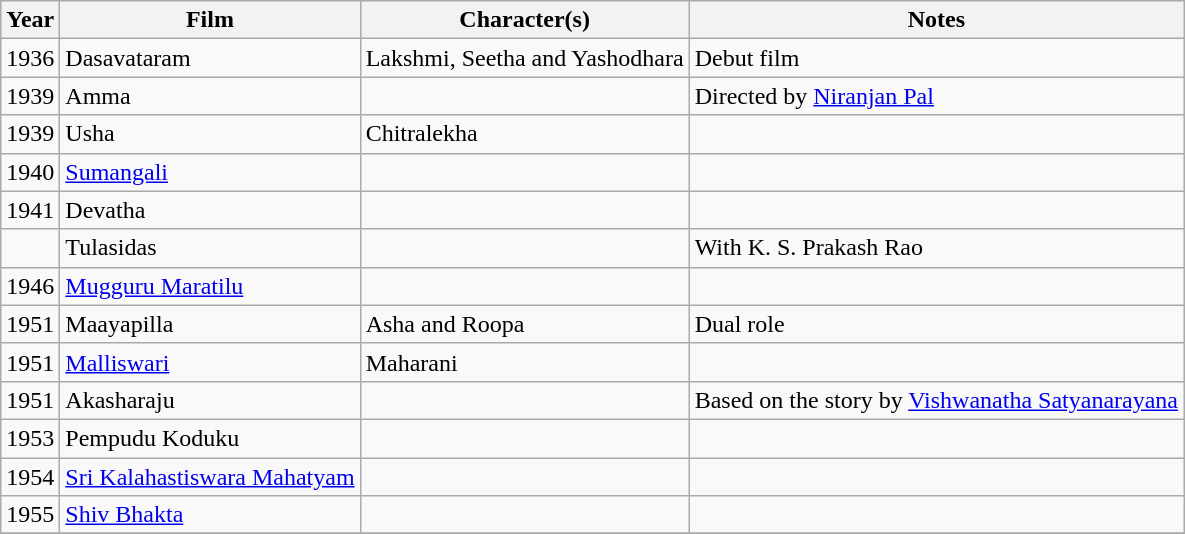<table class="wikitable">
<tr>
<th>Year</th>
<th>Film</th>
<th>Character(s)</th>
<th>Notes</th>
</tr>
<tr>
<td>1936</td>
<td>Dasavataram</td>
<td>Lakshmi, Seetha and Yashodhara</td>
<td>Debut film</td>
</tr>
<tr>
<td>1939</td>
<td>Amma</td>
<td></td>
<td>Directed by <a href='#'>Niranjan Pal</a></td>
</tr>
<tr>
<td>1939</td>
<td>Usha</td>
<td>Chitralekha</td>
<td></td>
</tr>
<tr>
<td>1940</td>
<td><a href='#'>Sumangali</a></td>
<td></td>
<td></td>
</tr>
<tr>
<td>1941</td>
<td>Devatha</td>
<td></td>
<td></td>
</tr>
<tr>
<td></td>
<td>Tulasidas</td>
<td></td>
<td>With K. S. Prakash Rao</td>
</tr>
<tr>
<td>1946</td>
<td><a href='#'>Mugguru Maratilu</a></td>
<td></td>
<td></td>
</tr>
<tr>
<td>1951</td>
<td>Maayapilla</td>
<td>Asha and Roopa</td>
<td>Dual role</td>
</tr>
<tr>
<td>1951</td>
<td><a href='#'>Malliswari</a></td>
<td>Maharani</td>
<td></td>
</tr>
<tr>
<td>1951</td>
<td>Akasharaju</td>
<td></td>
<td>Based on the story by <a href='#'>Vishwanatha Satyanarayana</a></td>
</tr>
<tr>
<td>1953</td>
<td>Pempudu Koduku</td>
<td></td>
<td></td>
</tr>
<tr>
<td>1954</td>
<td><a href='#'>Sri Kalahastiswara Mahatyam</a></td>
<td></td>
<td></td>
</tr>
<tr>
<td>1955</td>
<td><a href='#'>Shiv Bhakta</a></td>
<td></td>
<td></td>
</tr>
<tr>
</tr>
</table>
